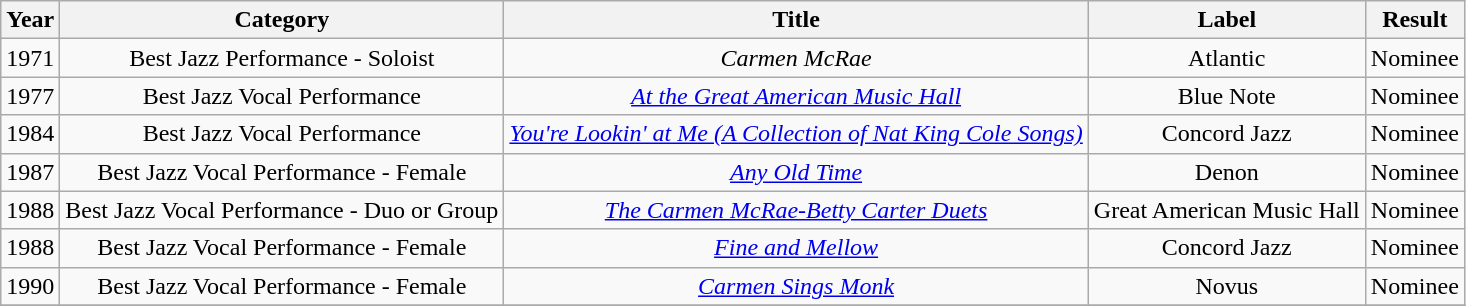<table class=wikitable>
<tr>
<th>Year</th>
<th>Category</th>
<th>Title</th>
<th>Label</th>
<th>Result</th>
</tr>
<tr align=center>
<td>1971</td>
<td>Best Jazz Performance - Soloist</td>
<td><em>Carmen McRae</em></td>
<td>Atlantic</td>
<td>Nominee</td>
</tr>
<tr align=center>
<td>1977</td>
<td>Best Jazz Vocal Performance</td>
<td><em><a href='#'>At the Great American Music Hall</a></em></td>
<td>Blue Note</td>
<td>Nominee</td>
</tr>
<tr align=center>
<td>1984</td>
<td>Best Jazz Vocal Performance</td>
<td><em><a href='#'>You're Lookin' at Me (A Collection of Nat King Cole Songs)</a></em></td>
<td>Concord Jazz</td>
<td>Nominee</td>
</tr>
<tr align=center>
<td>1987</td>
<td>Best Jazz Vocal Performance - Female</td>
<td><em><a href='#'>Any Old Time</a></em></td>
<td>Denon</td>
<td>Nominee</td>
</tr>
<tr align=center>
<td>1988</td>
<td>Best Jazz Vocal Performance - Duo or Group</td>
<td><em><a href='#'>The Carmen McRae-Betty Carter Duets</a></em></td>
<td>Great American Music Hall</td>
<td>Nominee</td>
</tr>
<tr align=center>
<td>1988</td>
<td>Best Jazz Vocal Performance - Female</td>
<td><em><a href='#'>Fine and Mellow</a></em></td>
<td>Concord Jazz</td>
<td>Nominee</td>
</tr>
<tr align=center>
<td>1990</td>
<td>Best Jazz Vocal Performance - Female</td>
<td><em><a href='#'>Carmen Sings Monk</a></em></td>
<td>Novus</td>
<td>Nominee</td>
</tr>
<tr align=center>
</tr>
</table>
